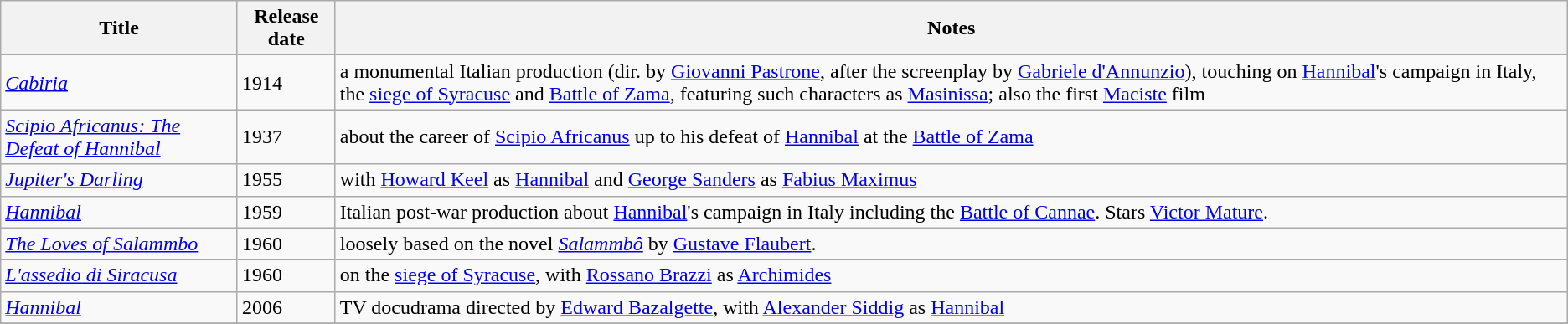<table class="wikitable sortable">
<tr>
<th scope="col">Title</th>
<th scope="col">Release date</th>
<th scope="col" class="unsortable">Notes</th>
</tr>
<tr>
<td><em><a href='#'>Cabiria</a></em></td>
<td>1914</td>
<td>a monumental Italian production (dir. by <a href='#'>Giovanni Pastrone</a>, after the screenplay by <a href='#'>Gabriele d'Annunzio</a>), touching on <a href='#'>Hannibal</a>'s campaign in Italy, the <a href='#'>siege of Syracuse</a> and <a href='#'>Battle of Zama</a>, featuring such characters as <a href='#'>Masinissa</a>; also the first <a href='#'>Maciste</a> film</td>
</tr>
<tr>
<td><em><a href='#'>Scipio Africanus: The Defeat of Hannibal</a></em></td>
<td>1937</td>
<td>about the career of <a href='#'>Scipio Africanus</a> up to his defeat of <a href='#'>Hannibal</a> at the <a href='#'>Battle of Zama</a></td>
</tr>
<tr>
<td><em><a href='#'>Jupiter's Darling</a></em></td>
<td>1955</td>
<td>with <a href='#'>Howard Keel</a> as <a href='#'>Hannibal</a> and <a href='#'>George Sanders</a> as <a href='#'>Fabius Maximus</a></td>
</tr>
<tr>
<td><em><a href='#'>Hannibal</a></em></td>
<td>1959</td>
<td>Italian post-war production about <a href='#'>Hannibal</a>'s campaign in Italy including the <a href='#'>Battle of Cannae</a>. Stars <a href='#'>Victor Mature</a>.</td>
</tr>
<tr>
<td><em><a href='#'>The Loves of Salammbo</a></em></td>
<td>1960</td>
<td>loosely based on the novel <em><a href='#'>Salammbô</a></em> by <a href='#'>Gustave Flaubert</a>.</td>
</tr>
<tr>
<td><em><a href='#'>L'assedio di Siracusa</a></em></td>
<td>1960</td>
<td>on the <a href='#'>siege of Syracuse</a>, with <a href='#'>Rossano Brazzi</a> as <a href='#'>Archimides</a></td>
</tr>
<tr>
<td><em><a href='#'>Hannibal</a></em></td>
<td>2006</td>
<td>TV docudrama directed by <a href='#'>Edward Bazalgette</a>, with <a href='#'>Alexander Siddig</a> as <a href='#'>Hannibal</a></td>
</tr>
<tr>
</tr>
</table>
